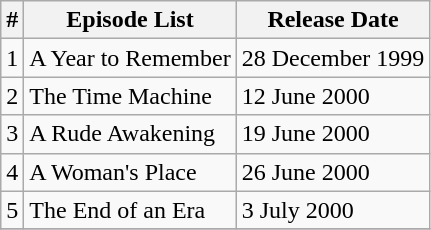<table class="wikitable">
<tr>
<th>#</th>
<th>Episode List</th>
<th>Release Date</th>
</tr>
<tr>
<td>1</td>
<td>A Year to Remember</td>
<td>28 December 1999</td>
</tr>
<tr>
<td>2</td>
<td>The Time Machine</td>
<td>12 June 2000</td>
</tr>
<tr>
<td>3</td>
<td>A Rude Awakening</td>
<td>19 June 2000</td>
</tr>
<tr>
<td>4</td>
<td>A Woman's Place</td>
<td>26 June 2000</td>
</tr>
<tr>
<td>5</td>
<td>The End of an Era</td>
<td>3 July 2000</td>
</tr>
<tr>
</tr>
</table>
